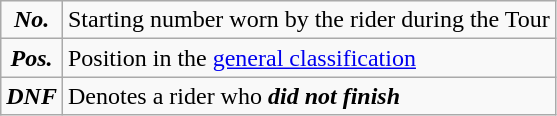<table class="wikitable">
<tr>
<td align=center><strong><em>No.</em></strong></td>
<td>Starting number worn by the rider during the Tour</td>
</tr>
<tr>
<td align=center><strong><em>Pos.</em></strong></td>
<td>Position in the <a href='#'>general classification</a></td>
</tr>
<tr>
<td align=center><strong><em>DNF</em></strong></td>
<td>Denotes a rider who <strong><em>did not finish</em></strong></td>
</tr>
</table>
